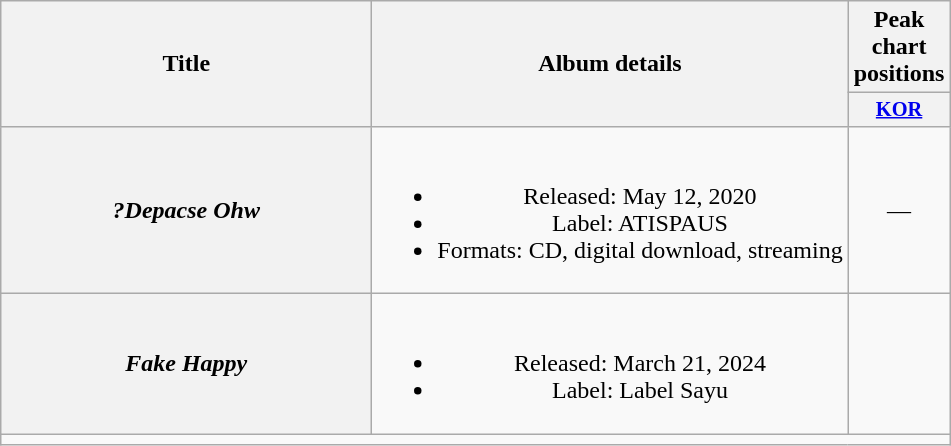<table class="wikitable plainrowheaders" style="text-align:center;">
<tr>
<th rowspan="2" scope="col" style="width:15em;">Title</th>
<th rowspan="2" scope="col">Album details</th>
<th colspan="1">Peak chart positions</th>
</tr>
<tr>
<th scope="col" style="width:2.75em;font-size:85%;"><a href='#'>KOR</a><br></th>
</tr>
<tr>
<th scope="row"><em>?Depacse Ohw</em></th>
<td><br><ul><li>Released: May 12, 2020</li><li>Label: ATISPAUS</li><li>Formats: CD, digital download, streaming</li></ul></td>
<td>—</td>
</tr>
<tr>
<th scope="row"><em>Fake Happy</em></th>
<td><br><ul><li>Released: March 21, 2024</li><li>Label: Label Sayu</li></ul></td>
<td></td>
</tr>
<tr>
<td colspan="3"></td>
</tr>
</table>
